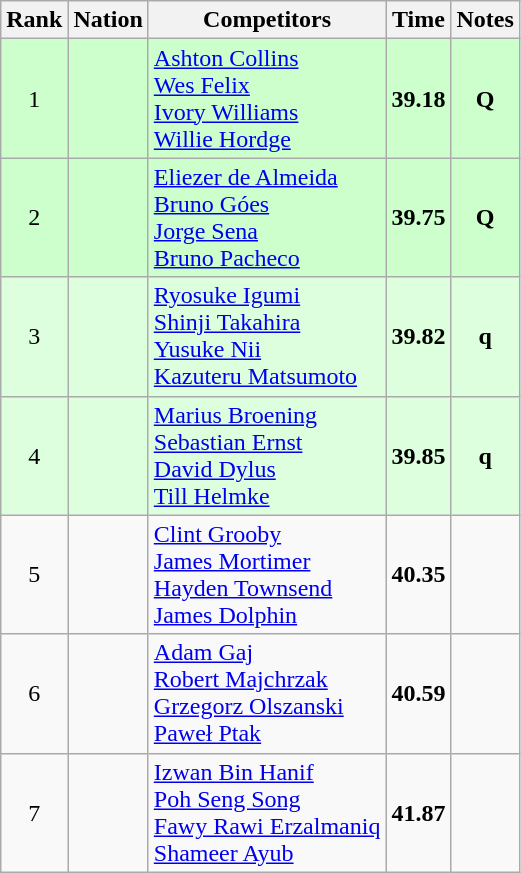<table class="wikitable sortable" style="text-align:center">
<tr>
<th>Rank</th>
<th>Nation</th>
<th>Competitors</th>
<th>Time</th>
<th>Notes</th>
</tr>
<tr bgcolor=ccffcc>
<td>1</td>
<td align=left></td>
<td align=left><a href='#'>Ashton Collins</a><br><a href='#'>Wes Felix</a><br><a href='#'>Ivory Williams</a><br><a href='#'>Willie Hordge</a></td>
<td><strong>39.18</strong></td>
<td><strong>Q</strong></td>
</tr>
<tr bgcolor=ccffcc>
<td>2</td>
<td align=left></td>
<td align=left><a href='#'>Eliezer de Almeida</a><br><a href='#'>Bruno Góes</a><br><a href='#'>Jorge Sena</a><br><a href='#'>Bruno Pacheco</a></td>
<td><strong>39.75</strong></td>
<td><strong>Q</strong></td>
</tr>
<tr bgcolor=ddffdd>
<td>3</td>
<td align=left></td>
<td align=left><a href='#'>Ryosuke Igumi</a><br><a href='#'>Shinji Takahira</a><br><a href='#'>Yusuke Nii</a><br><a href='#'>Kazuteru Matsumoto</a></td>
<td><strong>39.82</strong></td>
<td><strong>q</strong></td>
</tr>
<tr bgcolor=ddffdd>
<td>4</td>
<td align=left></td>
<td align=left><a href='#'>Marius Broening</a><br><a href='#'>Sebastian Ernst</a><br><a href='#'>David Dylus</a><br><a href='#'>Till Helmke</a></td>
<td><strong>39.85</strong></td>
<td><strong>q</strong></td>
</tr>
<tr>
<td>5</td>
<td align=left></td>
<td align=left><a href='#'>Clint Grooby</a><br><a href='#'>James Mortimer</a><br><a href='#'>Hayden Townsend</a><br><a href='#'>James Dolphin</a></td>
<td><strong>40.35</strong></td>
<td></td>
</tr>
<tr>
<td>6</td>
<td align=left></td>
<td align=left><a href='#'>Adam Gaj</a><br><a href='#'>Robert Majchrzak</a><br><a href='#'>Grzegorz Olszanski</a><br><a href='#'>Paweł Ptak</a></td>
<td><strong>40.59</strong></td>
<td></td>
</tr>
<tr>
<td>7</td>
<td align=left></td>
<td align=left><a href='#'>Izwan Bin Hanif</a><br><a href='#'>Poh Seng Song</a><br><a href='#'>Fawy Rawi Erzalmaniq</a><br><a href='#'>Shameer Ayub</a></td>
<td><strong>41.87</strong></td>
<td></td>
</tr>
</table>
